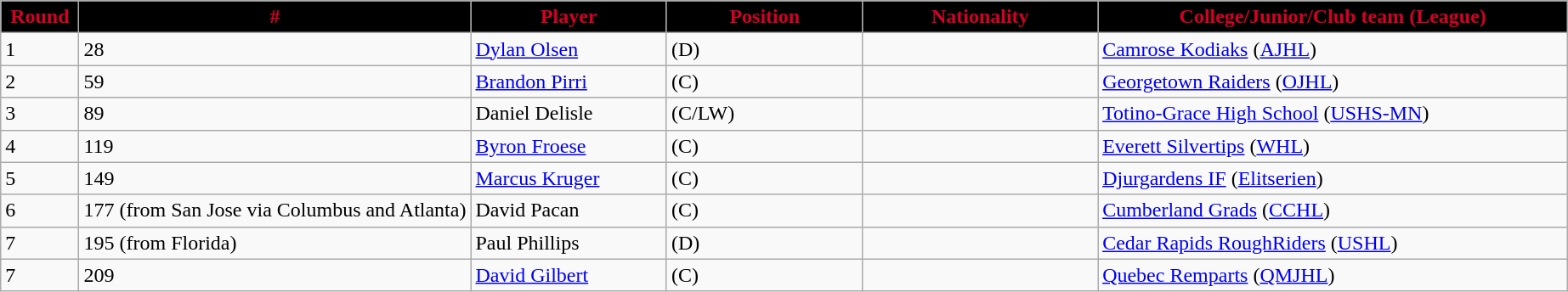<table class="wikitable">
<tr>
<th style="background:black; color:#d40026; width:5%;">Round</th>
<th style="background:black; color:#d40026; width:25%;">#</th>
<th style="background:black; color:#d40026; width:12.5%;">Player</th>
<th style="background:black; color:#d40026; width:12.5%;">Position</th>
<th style="background:black; color:#d40026; width:15%;">Nationality</th>
<th style="background:black; color:#d40026; width:100%;">College/Junior/Club team (League)</th>
</tr>
<tr>
<td>1</td>
<td>28</td>
<td><a href='#'>Dylan Olsen</a></td>
<td>(D)</td>
<td></td>
<td><a href='#'>Camrose Kodiaks</a> (<a href='#'>AJHL</a>)</td>
</tr>
<tr>
<td>2</td>
<td>59</td>
<td><a href='#'>Brandon Pirri</a></td>
<td>(C)</td>
<td></td>
<td><a href='#'>Georgetown Raiders</a> (<a href='#'>OJHL</a>)</td>
</tr>
<tr>
<td>3</td>
<td>89</td>
<td>Daniel Delisle</td>
<td>(C/LW)</td>
<td></td>
<td><a href='#'>Totino-Grace High School</a> (<a href='#'>USHS-MN</a>)</td>
</tr>
<tr>
<td>4</td>
<td>119</td>
<td><a href='#'>Byron Froese</a></td>
<td>(C)</td>
<td></td>
<td><a href='#'>Everett Silvertips</a> (<a href='#'>WHL</a>)</td>
</tr>
<tr>
<td>5</td>
<td>149</td>
<td><a href='#'>Marcus Kruger</a></td>
<td>(C)</td>
<td></td>
<td><a href='#'>Djurgardens IF</a> (<a href='#'>Elitserien</a>)</td>
</tr>
<tr>
<td>6</td>
<td>177 (from San Jose via Columbus and Atlanta)</td>
<td>David Pacan</td>
<td>(C)</td>
<td></td>
<td><a href='#'>Cumberland Grads</a> (<a href='#'>CCHL</a>)</td>
</tr>
<tr>
<td>7</td>
<td>195 (from Florida)</td>
<td>Paul Phillips</td>
<td>(D)</td>
<td></td>
<td><a href='#'>Cedar Rapids RoughRiders</a> (<a href='#'>USHL</a>)</td>
</tr>
<tr>
<td>7</td>
<td>209</td>
<td><a href='#'>David Gilbert</a></td>
<td>(C)</td>
<td></td>
<td><a href='#'>Quebec Remparts</a> (<a href='#'>QMJHL</a>)</td>
</tr>
</table>
